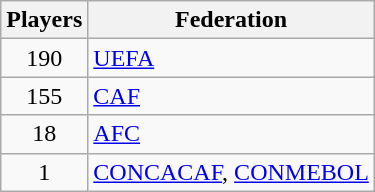<table class="wikitable">
<tr>
<th>Players</th>
<th>Federation</th>
</tr>
<tr>
<td align="center">190</td>
<td><a href='#'>UEFA</a></td>
</tr>
<tr>
<td align="center">155</td>
<td><a href='#'>CAF</a></td>
</tr>
<tr>
<td align="center">18</td>
<td><a href='#'>AFC</a></td>
</tr>
<tr>
<td align="center">1</td>
<td><a href='#'>CONCACAF</a>, <a href='#'>CONMEBOL</a></td>
</tr>
</table>
